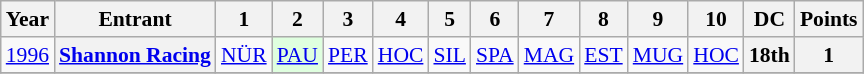<table class="wikitable" style="text-align:center; font-size:90%">
<tr>
<th>Year</th>
<th>Entrant</th>
<th>1</th>
<th>2</th>
<th>3</th>
<th>4</th>
<th>5</th>
<th>6</th>
<th>7</th>
<th>8</th>
<th>9</th>
<th>10</th>
<th>DC</th>
<th>Points</th>
</tr>
<tr>
<td><a href='#'>1996</a></td>
<th><a href='#'>Shannon Racing</a></th>
<td><a href='#'>NÜR</a></td>
<td style="background:#DFFFDF;"><a href='#'>PAU</a><br></td>
<td><a href='#'>PER</a></td>
<td><a href='#'>HOC</a></td>
<td><a href='#'>SIL</a></td>
<td><a href='#'>SPA</a></td>
<td><a href='#'>MAG</a></td>
<td><a href='#'>EST</a></td>
<td><a href='#'>MUG</a></td>
<td><a href='#'>HOC</a></td>
<th>18th</th>
<th>1</th>
</tr>
<tr>
</tr>
</table>
